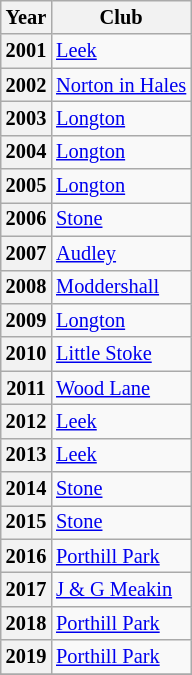<table class="wikitable" style="font-size:85%">
<tr>
<th>Year</th>
<th>Club</th>
</tr>
<tr>
<th scope="row">2001</th>
<td><a href='#'>Leek</a></td>
</tr>
<tr>
<th scope="row">2002</th>
<td><a href='#'>Norton in Hales</a></td>
</tr>
<tr>
<th scope="row">2003</th>
<td><a href='#'>Longton</a></td>
</tr>
<tr>
<th scope="row">2004</th>
<td><a href='#'>Longton</a></td>
</tr>
<tr>
<th scope="row">2005</th>
<td><a href='#'>Longton</a></td>
</tr>
<tr>
<th scope="row">2006</th>
<td><a href='#'>Stone</a></td>
</tr>
<tr>
<th scope="row">2007</th>
<td><a href='#'>Audley</a></td>
</tr>
<tr>
<th scope="row">2008</th>
<td><a href='#'>Moddershall</a></td>
</tr>
<tr>
<th scope="row">2009</th>
<td><a href='#'>Longton</a></td>
</tr>
<tr>
<th scope="row">2010</th>
<td><a href='#'>Little Stoke</a></td>
</tr>
<tr>
<th scope="row">2011</th>
<td><a href='#'>Wood Lane</a></td>
</tr>
<tr>
<th scope="row">2012</th>
<td><a href='#'>Leek</a></td>
</tr>
<tr>
<th scope="row">2013</th>
<td><a href='#'>Leek</a></td>
</tr>
<tr>
<th scope="row">2014</th>
<td><a href='#'>Stone</a></td>
</tr>
<tr>
<th scope="row">2015</th>
<td><a href='#'>Stone</a></td>
</tr>
<tr>
<th scope="row">2016</th>
<td><a href='#'>Porthill Park</a></td>
</tr>
<tr>
<th scope="row">2017</th>
<td><a href='#'>J & G Meakin</a></td>
</tr>
<tr>
<th scope="row">2018</th>
<td><a href='#'>Porthill Park</a></td>
</tr>
<tr>
<th scope="row">2019</th>
<td><a href='#'>Porthill Park</a></td>
</tr>
<tr>
</tr>
</table>
